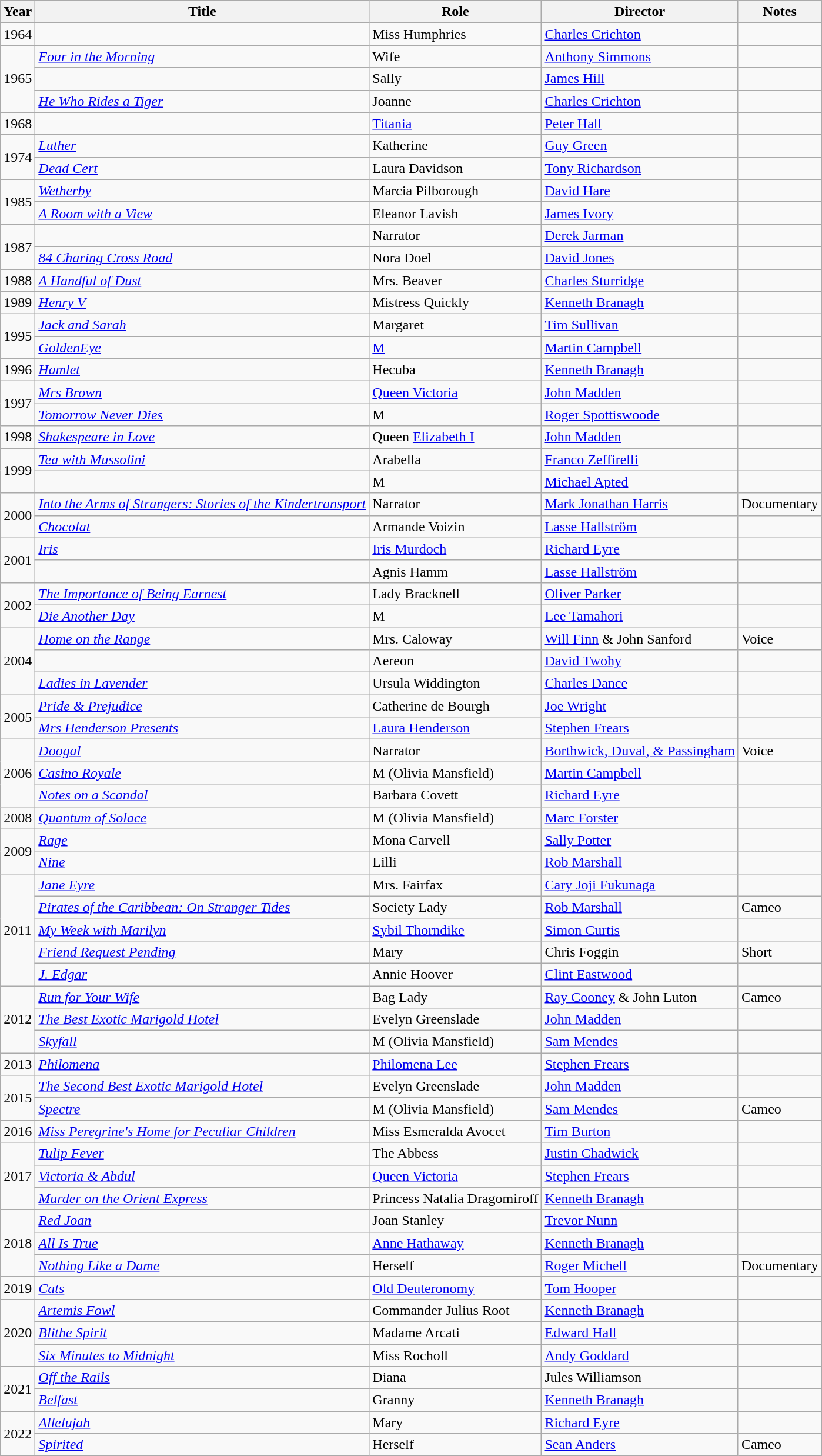<table class="wikitable sortable unsortable">
<tr>
<th>Year</th>
<th>Title</th>
<th>Role</th>
<th>Director</th>
<th>Notes</th>
</tr>
<tr>
<td>1964</td>
<td><em></em></td>
<td>Miss Humphries</td>
<td><a href='#'>Charles Crichton</a></td>
<td></td>
</tr>
<tr>
<td rowspan="3">1965</td>
<td><em><a href='#'>Four in the Morning</a></em></td>
<td>Wife</td>
<td><a href='#'>Anthony Simmons</a></td>
<td></td>
</tr>
<tr>
<td><em></em></td>
<td>Sally</td>
<td><a href='#'>James Hill</a></td>
<td></td>
</tr>
<tr>
<td><em><a href='#'>He Who Rides a Tiger</a></em></td>
<td>Joanne</td>
<td><a href='#'>Charles Crichton</a></td>
<td></td>
</tr>
<tr>
<td>1968</td>
<td><em></em></td>
<td><a href='#'>Titania</a></td>
<td><a href='#'>Peter Hall</a></td>
<td></td>
</tr>
<tr>
<td rowspan="2">1974</td>
<td><em><a href='#'>Luther</a></em></td>
<td>Katherine</td>
<td><a href='#'>Guy Green</a></td>
<td></td>
</tr>
<tr>
<td><em><a href='#'>Dead Cert</a></em></td>
<td>Laura Davidson</td>
<td><a href='#'>Tony Richardson</a></td>
<td></td>
</tr>
<tr>
<td rowspan="2">1985</td>
<td><em><a href='#'>Wetherby</a></em></td>
<td>Marcia Pilborough</td>
<td><a href='#'>David Hare</a></td>
<td></td>
</tr>
<tr>
<td><em><a href='#'>A Room with a View</a></em></td>
<td>Eleanor Lavish</td>
<td><a href='#'>James Ivory</a></td>
<td></td>
</tr>
<tr>
<td rowspan="2">1987</td>
<td><em></em></td>
<td>Narrator</td>
<td><a href='#'>Derek Jarman</a></td>
<td></td>
</tr>
<tr>
<td><em><a href='#'>84 Charing Cross Road</a></em></td>
<td>Nora Doel</td>
<td><a href='#'>David Jones</a></td>
<td></td>
</tr>
<tr>
<td>1988</td>
<td><em><a href='#'>A Handful of Dust</a></em></td>
<td>Mrs. Beaver</td>
<td><a href='#'>Charles Sturridge</a></td>
<td></td>
</tr>
<tr>
<td>1989</td>
<td><em><a href='#'>Henry V</a></em></td>
<td>Mistress Quickly</td>
<td><a href='#'>Kenneth Branagh</a></td>
<td></td>
</tr>
<tr>
<td rowspan="2">1995</td>
<td><em><a href='#'>Jack and Sarah</a></em></td>
<td>Margaret</td>
<td><a href='#'>Tim Sullivan</a></td>
<td></td>
</tr>
<tr>
<td><em><a href='#'>GoldenEye</a></em></td>
<td><a href='#'>M</a></td>
<td><a href='#'>Martin Campbell</a></td>
<td></td>
</tr>
<tr>
<td>1996</td>
<td><em><a href='#'>Hamlet</a></em></td>
<td>Hecuba</td>
<td><a href='#'>Kenneth Branagh</a></td>
<td></td>
</tr>
<tr>
<td rowspan="2">1997</td>
<td><em><a href='#'>Mrs Brown</a></em></td>
<td><a href='#'>Queen Victoria</a></td>
<td><a href='#'>John Madden</a></td>
<td></td>
</tr>
<tr>
<td><em><a href='#'>Tomorrow Never Dies</a></em></td>
<td>M</td>
<td><a href='#'>Roger Spottiswoode</a></td>
<td></td>
</tr>
<tr>
<td>1998</td>
<td><em><a href='#'>Shakespeare in Love</a></em></td>
<td>Queen <a href='#'>Elizabeth I</a></td>
<td><a href='#'>John Madden</a></td>
<td></td>
</tr>
<tr>
<td rowspan="2">1999</td>
<td><em><a href='#'>Tea with Mussolini</a></em></td>
<td>Arabella</td>
<td><a href='#'>Franco Zeffirelli</a></td>
<td></td>
</tr>
<tr>
<td><em></em></td>
<td>M</td>
<td><a href='#'>Michael Apted</a></td>
<td></td>
</tr>
<tr>
<td rowspan="2">2000</td>
<td><em><a href='#'>Into the Arms of Strangers: Stories of the Kindertransport</a></em></td>
<td>Narrator</td>
<td><a href='#'>Mark Jonathan Harris</a></td>
<td>Documentary</td>
</tr>
<tr>
<td><em><a href='#'>Chocolat</a></em></td>
<td>Armande Voizin</td>
<td><a href='#'>Lasse Hallström</a></td>
<td></td>
</tr>
<tr>
<td rowspan="2">2001</td>
<td><em><a href='#'>Iris</a></em></td>
<td><a href='#'>Iris Murdoch</a></td>
<td><a href='#'>Richard Eyre</a></td>
<td></td>
</tr>
<tr>
<td><em></em></td>
<td>Agnis Hamm</td>
<td><a href='#'>Lasse Hallström</a></td>
<td></td>
</tr>
<tr>
<td rowspan="2">2002</td>
<td><em><a href='#'>The Importance of Being Earnest</a></em></td>
<td>Lady Bracknell</td>
<td><a href='#'>Oliver Parker</a></td>
<td></td>
</tr>
<tr>
<td><em><a href='#'>Die Another Day</a></em></td>
<td>M</td>
<td><a href='#'>Lee Tamahori</a></td>
<td></td>
</tr>
<tr>
<td rowspan="3">2004</td>
<td><em><a href='#'>Home on the Range</a></em></td>
<td>Mrs. Caloway</td>
<td><a href='#'>Will Finn</a> & John Sanford</td>
<td>Voice</td>
</tr>
<tr>
<td><em></em></td>
<td>Aereon</td>
<td><a href='#'>David Twohy</a></td>
<td></td>
</tr>
<tr>
<td><em><a href='#'>Ladies in Lavender</a></em></td>
<td>Ursula Widdington</td>
<td><a href='#'>Charles Dance</a></td>
<td></td>
</tr>
<tr>
<td rowspan="2">2005</td>
<td><em><a href='#'>Pride & Prejudice</a></em></td>
<td>Catherine de Bourgh</td>
<td><a href='#'>Joe Wright</a></td>
<td></td>
</tr>
<tr>
<td><em><a href='#'>Mrs Henderson Presents</a></em></td>
<td><a href='#'>Laura Henderson</a></td>
<td><a href='#'>Stephen Frears</a></td>
<td></td>
</tr>
<tr>
<td rowspan="3">2006</td>
<td><em><a href='#'>Doogal</a></em></td>
<td>Narrator</td>
<td><a href='#'>Borthwick, Duval, & Passingham</a></td>
<td>Voice</td>
</tr>
<tr>
<td><em><a href='#'>Casino Royale</a></em></td>
<td>M (Olivia Mansfield)</td>
<td><a href='#'>Martin Campbell</a></td>
<td></td>
</tr>
<tr>
<td><em><a href='#'>Notes on a Scandal</a></em></td>
<td>Barbara Covett</td>
<td><a href='#'>Richard Eyre</a></td>
<td></td>
</tr>
<tr>
<td>2008</td>
<td><em><a href='#'>Quantum of Solace</a></em></td>
<td>M (Olivia Mansfield)</td>
<td><a href='#'>Marc Forster</a></td>
<td></td>
</tr>
<tr>
<td rowspan="2">2009</td>
<td><em><a href='#'>Rage</a></em></td>
<td>Mona Carvell</td>
<td><a href='#'>Sally Potter</a></td>
<td></td>
</tr>
<tr>
<td><em><a href='#'>Nine</a></em></td>
<td>Lilli</td>
<td><a href='#'>Rob Marshall</a></td>
<td></td>
</tr>
<tr>
<td rowspan="5">2011</td>
<td><em><a href='#'>Jane Eyre</a></em></td>
<td>Mrs. Fairfax</td>
<td><a href='#'>Cary Joji Fukunaga</a></td>
<td></td>
</tr>
<tr>
<td><em><a href='#'>Pirates of the Caribbean: On Stranger Tides</a></em></td>
<td>Society Lady</td>
<td><a href='#'>Rob Marshall</a></td>
<td>Cameo</td>
</tr>
<tr>
<td><em><a href='#'>My Week with Marilyn</a></em></td>
<td><a href='#'>Sybil Thorndike</a></td>
<td><a href='#'>Simon Curtis</a></td>
<td></td>
</tr>
<tr>
<td><em><a href='#'>Friend Request Pending</a></em></td>
<td>Mary</td>
<td>Chris Foggin</td>
<td>Short</td>
</tr>
<tr>
<td><em><a href='#'>J. Edgar</a></em></td>
<td>Annie Hoover</td>
<td><a href='#'>Clint Eastwood</a></td>
<td></td>
</tr>
<tr>
<td rowspan="3">2012</td>
<td><em><a href='#'>Run for Your Wife</a></em></td>
<td>Bag Lady</td>
<td><a href='#'>Ray Cooney</a> & John Luton</td>
<td>Cameo</td>
</tr>
<tr>
<td><em><a href='#'>The Best Exotic Marigold Hotel</a></em></td>
<td>Evelyn Greenslade</td>
<td><a href='#'>John Madden</a></td>
<td></td>
</tr>
<tr>
<td><em><a href='#'>Skyfall</a></em></td>
<td>M (Olivia Mansfield)</td>
<td><a href='#'>Sam Mendes</a></td>
<td></td>
</tr>
<tr>
<td>2013</td>
<td><em><a href='#'>Philomena</a></em></td>
<td><a href='#'>Philomena Lee</a></td>
<td><a href='#'>Stephen Frears</a></td>
<td></td>
</tr>
<tr>
<td rowspan="2">2015</td>
<td><em><a href='#'>The Second Best Exotic Marigold Hotel</a></em></td>
<td>Evelyn Greenslade</td>
<td><a href='#'>John Madden</a></td>
<td></td>
</tr>
<tr>
<td><em><a href='#'>Spectre</a></em></td>
<td>M (Olivia Mansfield)</td>
<td><a href='#'>Sam Mendes</a></td>
<td>Cameo</td>
</tr>
<tr>
<td>2016</td>
<td><em><a href='#'>Miss Peregrine's Home for Peculiar Children</a></em></td>
<td>Miss Esmeralda Avocet</td>
<td><a href='#'>Tim Burton</a></td>
<td></td>
</tr>
<tr>
<td rowspan="3">2017</td>
<td><em><a href='#'>Tulip Fever</a></em></td>
<td>The Abbess</td>
<td><a href='#'>Justin Chadwick</a></td>
<td></td>
</tr>
<tr>
<td><em><a href='#'>Victoria & Abdul</a></em></td>
<td><a href='#'>Queen Victoria</a></td>
<td><a href='#'>Stephen Frears</a></td>
<td></td>
</tr>
<tr>
<td><em><a href='#'>Murder on the Orient Express</a></em></td>
<td>Princess Natalia Dragomiroff</td>
<td><a href='#'>Kenneth Branagh</a></td>
<td></td>
</tr>
<tr>
<td rowspan="3">2018</td>
<td><em><a href='#'>Red Joan</a></em></td>
<td>Joan Stanley</td>
<td><a href='#'>Trevor Nunn</a></td>
<td></td>
</tr>
<tr>
<td><em><a href='#'>All Is True</a></em></td>
<td><a href='#'>Anne Hathaway</a></td>
<td><a href='#'>Kenneth Branagh</a></td>
<td></td>
</tr>
<tr>
<td><em><a href='#'>Nothing Like a Dame</a></em></td>
<td>Herself</td>
<td><a href='#'>Roger Michell</a></td>
<td>Documentary</td>
</tr>
<tr>
<td>2019</td>
<td><em><a href='#'>Cats</a></em></td>
<td><a href='#'>Old Deuteronomy</a></td>
<td><a href='#'>Tom Hooper</a></td>
<td></td>
</tr>
<tr>
<td rowspan="3">2020</td>
<td><em><a href='#'>Artemis Fowl</a></em></td>
<td>Commander Julius Root</td>
<td><a href='#'>Kenneth Branagh</a></td>
<td></td>
</tr>
<tr>
<td><em><a href='#'>Blithe Spirit</a></em></td>
<td>Madame Arcati</td>
<td><a href='#'>Edward Hall</a></td>
<td></td>
</tr>
<tr>
<td><em><a href='#'>Six Minutes to Midnight</a></em></td>
<td>Miss Rocholl</td>
<td><a href='#'>Andy Goddard</a></td>
<td></td>
</tr>
<tr>
<td rowspan="2">2021</td>
<td><em><a href='#'>Off the Rails</a></em></td>
<td>Diana</td>
<td>Jules Williamson</td>
<td></td>
</tr>
<tr>
<td><em><a href='#'>Belfast</a></em></td>
<td>Granny</td>
<td><a href='#'>Kenneth Branagh</a></td>
<td></td>
</tr>
<tr>
<td rowspan="2">2022</td>
<td><em><a href='#'>Allelujah</a></em></td>
<td>Mary</td>
<td><a href='#'>Richard Eyre</a></td>
<td></td>
</tr>
<tr>
<td><em><a href='#'>Spirited</a></em></td>
<td>Herself</td>
<td><a href='#'>Sean Anders</a></td>
<td>Cameo</td>
</tr>
</table>
